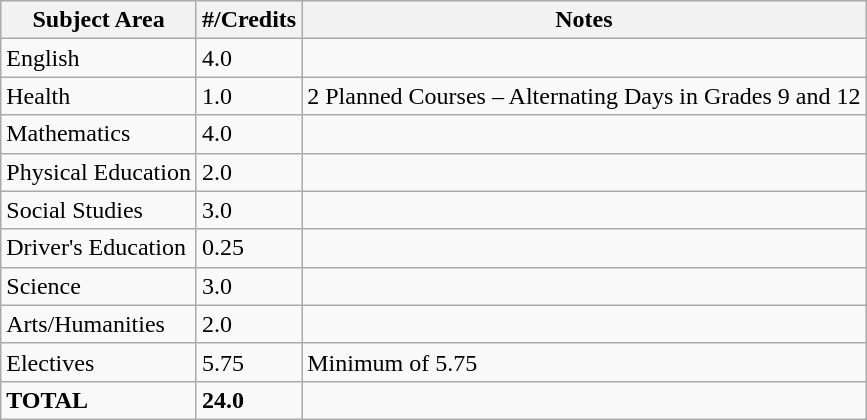<table class="wikitable">
<tr>
<th>Subject Area</th>
<th>#/Credits</th>
<th>Notes</th>
</tr>
<tr>
<td>English</td>
<td>4.0</td>
<td></td>
</tr>
<tr>
<td>Health</td>
<td>1.0</td>
<td>2 Planned Courses – Alternating Days in Grades 9 and 12</td>
</tr>
<tr>
<td>Mathematics</td>
<td>4.0</td>
<td></td>
</tr>
<tr>
<td>Physical Education</td>
<td>2.0</td>
<td></td>
</tr>
<tr>
<td>Social Studies</td>
<td>3.0</td>
<td></td>
</tr>
<tr>
<td>Driver's Education</td>
<td>0.25</td>
<td></td>
</tr>
<tr>
<td>Science</td>
<td>3.0</td>
<td></td>
</tr>
<tr>
<td>Arts/Humanities</td>
<td>2.0</td>
<td></td>
</tr>
<tr>
<td>Electives</td>
<td>5.75</td>
<td>Minimum of 5.75</td>
</tr>
<tr>
<td><strong>TOTAL</strong></td>
<td><strong>24.0</strong></td>
</tr>
</table>
